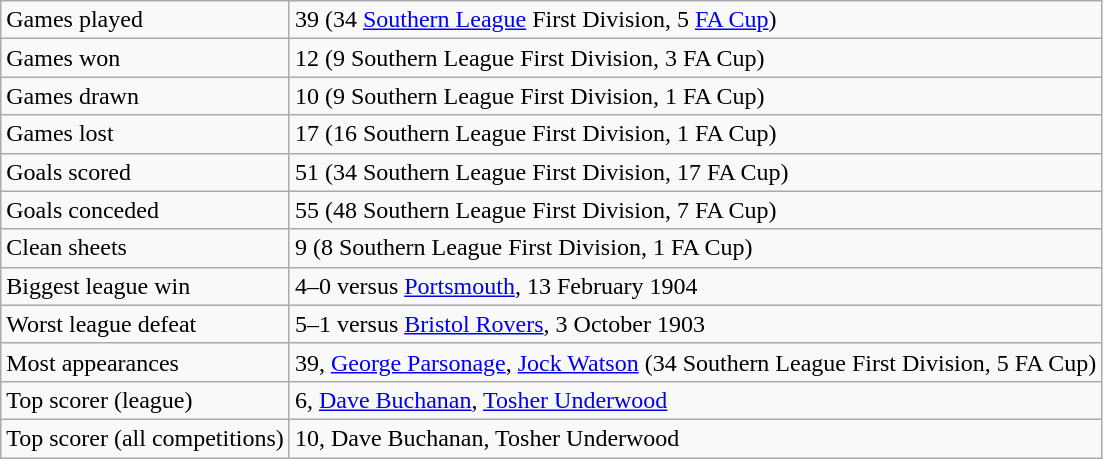<table class="wikitable">
<tr>
<td>Games played</td>
<td>39 (34 <a href='#'>Southern League</a> First Division, 5 <a href='#'>FA Cup</a>)</td>
</tr>
<tr>
<td>Games won</td>
<td>12 (9 Southern League First Division, 3 FA Cup)</td>
</tr>
<tr>
<td>Games drawn</td>
<td>10 (9 Southern League First Division, 1 FA Cup)</td>
</tr>
<tr>
<td>Games lost</td>
<td>17 (16 Southern League First Division, 1 FA Cup)</td>
</tr>
<tr>
<td>Goals scored</td>
<td>51 (34 Southern League First Division, 17 FA Cup)</td>
</tr>
<tr>
<td>Goals conceded</td>
<td>55 (48 Southern League First Division, 7 FA Cup)</td>
</tr>
<tr>
<td>Clean sheets</td>
<td>9 (8 Southern League First Division, 1 FA Cup)</td>
</tr>
<tr>
<td>Biggest league win</td>
<td>4–0 versus <a href='#'>Portsmouth</a>, 13 February 1904</td>
</tr>
<tr>
<td>Worst league defeat</td>
<td>5–1 versus <a href='#'>Bristol Rovers</a>, 3 October 1903</td>
</tr>
<tr>
<td>Most appearances</td>
<td>39, <a href='#'>George Parsonage</a>, <a href='#'>Jock Watson</a> (34 Southern League First Division, 5 FA Cup)</td>
</tr>
<tr>
<td>Top scorer (league)</td>
<td>6, <a href='#'>Dave Buchanan</a>, <a href='#'>Tosher Underwood</a></td>
</tr>
<tr>
<td>Top scorer (all competitions)</td>
<td>10, Dave Buchanan, Tosher Underwood</td>
</tr>
</table>
